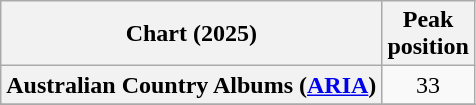<table class="wikitable sortable plainrowheaders" style="text-align:center">
<tr>
<th scope="col">Chart (2025)</th>
<th scope="col">Peak<br>position</th>
</tr>
<tr>
<th scope="row">Australian Country Albums (<a href='#'>ARIA</a>)</th>
<td>33</td>
</tr>
<tr>
</tr>
<tr>
</tr>
<tr>
</tr>
<tr>
</tr>
<tr>
</tr>
<tr>
</tr>
</table>
